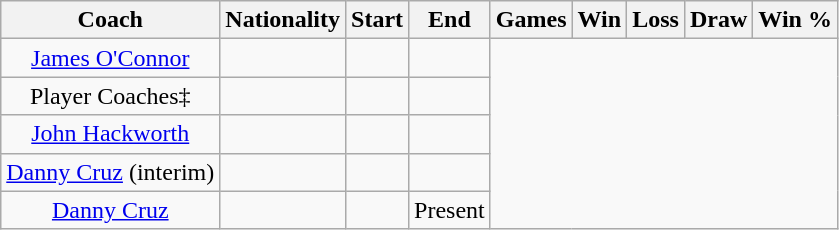<table style="text-align:center; margin-left: lem; font-size:100%;" class="wikitable sortable">
<tr>
<th>Coach</th>
<th>Nationality</th>
<th>Start</th>
<th>End</th>
<th>Games</th>
<th>Win</th>
<th>Loss</th>
<th>Draw</th>
<th>Win %</th>
</tr>
<tr>
<td><a href='#'>James O'Connor</a></td>
<td></td>
<td></td>
<td><br></td>
</tr>
<tr>
<td>Player Coaches‡</td>
<td></td>
<td></td>
<td><br></td>
</tr>
<tr>
<td><a href='#'>John Hackworth</a></td>
<td></td>
<td></td>
<td><br></td>
</tr>
<tr>
<td><a href='#'>Danny Cruz</a> (interim)</td>
<td></td>
<td></td>
<td><br></td>
</tr>
<tr>
<td><a href='#'>Danny Cruz</a></td>
<td></td>
<td></td>
<td>Present<br></td>
</tr>
</table>
